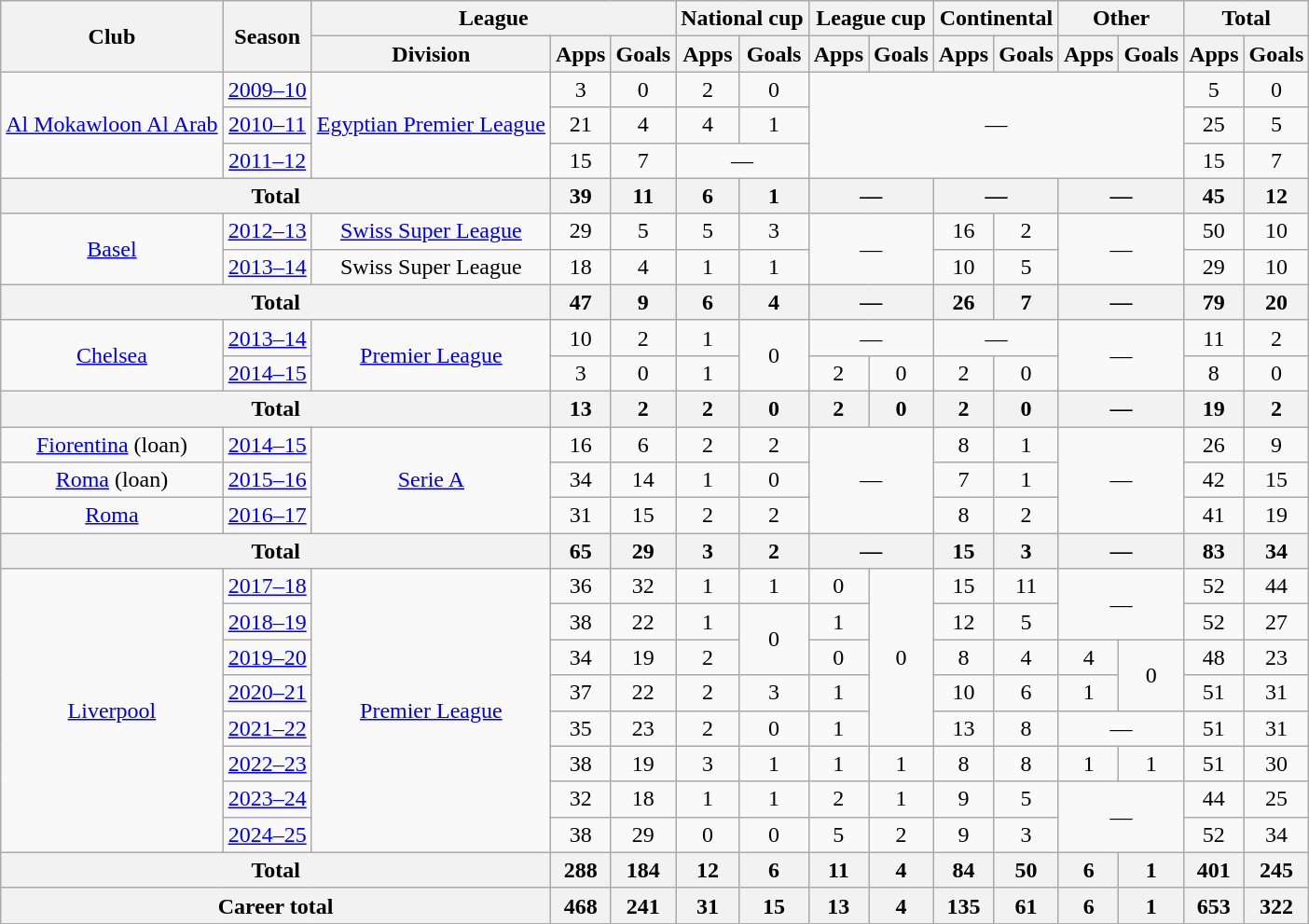<table class="wikitable" style="text-align: center;">
<tr>
<th rowspan="2">Club</th>
<th rowspan="2">Season</th>
<th colspan="3">League</th>
<th colspan="2">National cup</th>
<th colspan="2">League cup</th>
<th colspan="2">Continental</th>
<th colspan="2">Other</th>
<th colspan="2">Total</th>
</tr>
<tr>
<th>Division</th>
<th>Apps</th>
<th>Goals</th>
<th>Apps</th>
<th>Goals</th>
<th>Apps</th>
<th>Goals</th>
<th>Apps</th>
<th>Goals</th>
<th>Apps</th>
<th>Goals</th>
<th>Apps</th>
<th>Goals</th>
</tr>
<tr>
<td rowspan="3"><a href='#'>Al Mokawloon Al Arab</a></td>
<td><a href='#'>2009–10</a></td>
<td rowspan="3"><a href='#'>Egyptian Premier League</a></td>
<td>3</td>
<td>0</td>
<td>2</td>
<td>0</td>
<td colspan="6" rowspan="3">—</td>
<td>5</td>
<td>0</td>
</tr>
<tr>
<td><a href='#'>2010–11</a></td>
<td>21</td>
<td>4</td>
<td>4</td>
<td>1</td>
<td>25</td>
<td>5</td>
</tr>
<tr>
<td><a href='#'>2011–12</a></td>
<td>15</td>
<td>7</td>
<td colspan="2">—</td>
<td>15</td>
<td>7</td>
</tr>
<tr>
<th colspan="3">Total</th>
<th>39</th>
<th>11</th>
<th>6</th>
<th>1</th>
<th colspan="2">—</th>
<th colspan="2">—</th>
<th colspan="2">—</th>
<th>45</th>
<th>12</th>
</tr>
<tr>
<td rowspan="2"><a href='#'>Basel</a></td>
<td><a href='#'>2012–13</a></td>
<td><a href='#'>Swiss Super League</a></td>
<td>29</td>
<td>5</td>
<td>5</td>
<td>3</td>
<td colspan="2" rowspan="2">—</td>
<td>16</td>
<td>2</td>
<td colspan="2" rowspan="2">—</td>
<td>50</td>
<td>10</td>
</tr>
<tr>
<td><a href='#'>2013–14</a></td>
<td>Swiss Super League</td>
<td>18</td>
<td>4</td>
<td>1</td>
<td>1</td>
<td>10</td>
<td>5</td>
<td>29</td>
<td>10</td>
</tr>
<tr>
<th colspan="3">Total</th>
<th>47</th>
<th>9</th>
<th>6</th>
<th>4</th>
<th colspan="2">—</th>
<th>26</th>
<th>7</th>
<th colspan="2">—</th>
<th>79</th>
<th>20</th>
</tr>
<tr>
<td rowspan="2"><a href='#'>Chelsea</a></td>
<td><a href='#'>2013–14</a></td>
<td rowspan="2"><a href='#'>Premier League</a></td>
<td>10</td>
<td>2</td>
<td>1</td>
<td rowspan="2">0</td>
<td colspan="2">—</td>
<td colspan="2">—</td>
<td colspan="2" rowspan="2">—</td>
<td>11</td>
<td>2</td>
</tr>
<tr>
<td><a href='#'>2014–15</a></td>
<td>3</td>
<td>0</td>
<td>1</td>
<td>2</td>
<td>0</td>
<td>2</td>
<td>0</td>
<td>8</td>
<td>0</td>
</tr>
<tr>
<th colspan="3">Total</th>
<th>13</th>
<th>2</th>
<th>2</th>
<th>0</th>
<th>2</th>
<th>0</th>
<th>2</th>
<th>0</th>
<th colspan="2">—</th>
<th>19</th>
<th>2</th>
</tr>
<tr>
<td><a href='#'>Fiorentina</a> (loan)</td>
<td><a href='#'>2014–15</a></td>
<td rowspan="3"><a href='#'>Serie A</a></td>
<td>16</td>
<td>6</td>
<td>2</td>
<td>2</td>
<td colspan="2" rowspan="3">—</td>
<td>8</td>
<td>1</td>
<td colspan="2" rowspan="3">—</td>
<td>26</td>
<td>9</td>
</tr>
<tr>
<td><a href='#'>Roma</a> (loan)</td>
<td><a href='#'>2015–16</a></td>
<td>34</td>
<td>14</td>
<td>1</td>
<td>0</td>
<td>7</td>
<td>1</td>
<td>42</td>
<td>15</td>
</tr>
<tr>
<td><a href='#'>Roma</a></td>
<td><a href='#'>2016–17</a></td>
<td>31</td>
<td>15</td>
<td>2</td>
<td>2</td>
<td>8</td>
<td>2</td>
<td>41</td>
<td>19</td>
</tr>
<tr>
<th colspan="3">Total</th>
<th>65</th>
<th>29</th>
<th>3</th>
<th>2</th>
<th colspan="2">—</th>
<th>15</th>
<th>3</th>
<th colspan="2">—</th>
<th>83</th>
<th>34</th>
</tr>
<tr>
<td rowspan="8"><a href='#'>Liverpool</a></td>
<td><a href='#'>2017–18</a></td>
<td rowspan="8"><a href='#'>Premier League</a></td>
<td>36</td>
<td>32</td>
<td>1</td>
<td>1</td>
<td>0</td>
<td rowspan="5">0</td>
<td>15</td>
<td>11</td>
<td colspan="2" rowspan="2">—</td>
<td>52</td>
<td>44</td>
</tr>
<tr>
<td><a href='#'>2018–19</a></td>
<td>38</td>
<td>22</td>
<td>1</td>
<td rowspan="2">0</td>
<td>1</td>
<td>12</td>
<td>5</td>
<td>52</td>
<td>27</td>
</tr>
<tr>
<td><a href='#'>2019–20</a></td>
<td>34</td>
<td>19</td>
<td>2</td>
<td>0</td>
<td>8</td>
<td>4</td>
<td>4</td>
<td rowspan="2">0</td>
<td>48</td>
<td>23</td>
</tr>
<tr>
<td><a href='#'>2020–21</a></td>
<td>37</td>
<td>22</td>
<td>2</td>
<td>3</td>
<td>1</td>
<td>10</td>
<td>6</td>
<td>1</td>
<td>51</td>
<td>31</td>
</tr>
<tr>
<td><a href='#'>2021–22</a></td>
<td>35</td>
<td>23</td>
<td>2</td>
<td>0</td>
<td>1</td>
<td>13</td>
<td>8</td>
<td colspan="2">—</td>
<td>51</td>
<td>31</td>
</tr>
<tr>
<td><a href='#'>2022–23</a></td>
<td>38</td>
<td>19</td>
<td>3</td>
<td>1</td>
<td>1</td>
<td>1</td>
<td>8</td>
<td>8</td>
<td>1</td>
<td>1</td>
<td>51</td>
<td>30</td>
</tr>
<tr>
<td><a href='#'>2023–24</a></td>
<td>32</td>
<td>18</td>
<td>1</td>
<td>1</td>
<td>2</td>
<td>1</td>
<td>9</td>
<td>5</td>
<td colspan="2" rowspan="2">—</td>
<td>44</td>
<td>25</td>
</tr>
<tr>
<td><a href='#'>2024–25</a></td>
<td>38</td>
<td>29</td>
<td>0</td>
<td>0</td>
<td>5</td>
<td>2</td>
<td>9</td>
<td>3</td>
<td>52</td>
<td>34</td>
</tr>
<tr>
<th colspan="3">Total</th>
<th>288</th>
<th>184</th>
<th>12</th>
<th>6</th>
<th>11</th>
<th>4</th>
<th>84</th>
<th>50</th>
<th>6</th>
<th>1</th>
<th>401</th>
<th>245</th>
</tr>
<tr>
<th colspan="3">Career total</th>
<th>468</th>
<th>241</th>
<th>31</th>
<th>15</th>
<th>13</th>
<th>4</th>
<th>135</th>
<th>61</th>
<th>6</th>
<th>1</th>
<th>653</th>
<th>322</th>
</tr>
</table>
